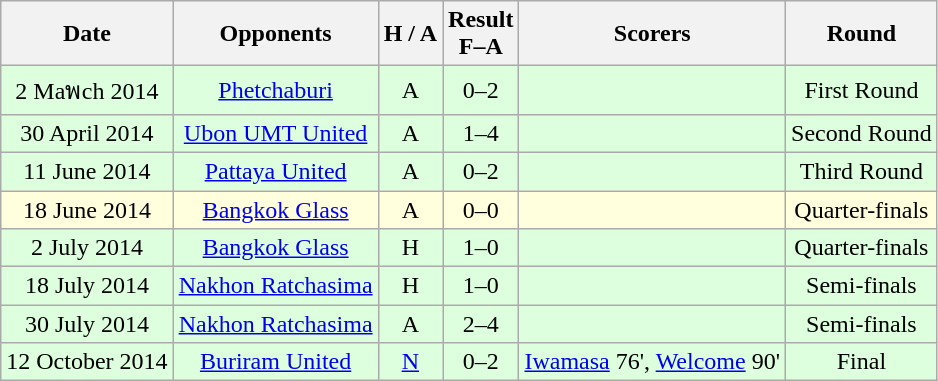<table class="wikitable" style="text-align:center">
<tr>
<th>Date</th>
<th>Opponents</th>
<th>H / A</th>
<th>Result<br>F–A</th>
<th>Scorers</th>
<th>Round</th>
</tr>
<tr bgcolor="#ddffdd">
<td>2 Maพch 2014</td>
<td><a href='#'>Phetchaburi</a></td>
<td>A</td>
<td>0–2</td>
<td></td>
<td>First Round</td>
</tr>
<tr bgcolor="#ddffdd">
<td>30 April 2014</td>
<td><a href='#'>Ubon UMT United</a></td>
<td>A</td>
<td>1–4</td>
<td></td>
<td>Second Round</td>
</tr>
<tr bgcolor="#ddffdd">
<td>11 June 2014</td>
<td><a href='#'>Pattaya United</a></td>
<td>A</td>
<td>0–2</td>
<td></td>
<td>Third Round</td>
</tr>
<tr bgcolor="#ffffdd">
<td>18 June 2014</td>
<td><a href='#'>Bangkok Glass</a></td>
<td>A</td>
<td>0–0</td>
<td></td>
<td>Quarter-finals</td>
</tr>
<tr bgcolor="#ddffdd">
<td>2 July 2014</td>
<td><a href='#'>Bangkok Glass</a></td>
<td>H</td>
<td>1–0</td>
<td></td>
<td>Quarter-finals</td>
</tr>
<tr bgcolor="#ddffdd">
<td>18 July 2014</td>
<td><a href='#'>Nakhon Ratchasima</a></td>
<td>H</td>
<td>1–0</td>
<td></td>
<td>Semi-finals</td>
</tr>
<tr bgcolor="#ddffdd">
<td>30 July 2014</td>
<td><a href='#'>Nakhon Ratchasima</a></td>
<td>A</td>
<td>2–4</td>
<td></td>
<td>Semi-finals</td>
</tr>
<tr bgcolor="#ddffdd">
<td>12 October 2014</td>
<td><a href='#'>Buriram United</a></td>
<td><a href='#'>N</a></td>
<td>0–2</td>
<td><a href='#'>Iwamasa</a> 76', <a href='#'>Welcome</a> 90'</td>
<td>Final</td>
</tr>
</table>
